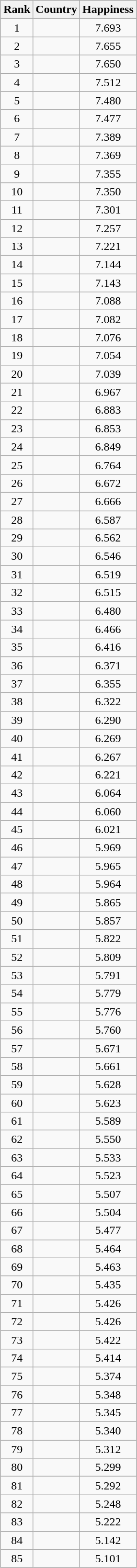<table class="wikitable sortable"  style="margin-left:auto;margin-right:auto">
<tr>
<th style="width:2em;">Rank</th>
<th>Country</th>
<th>Happiness</th>
</tr>
<tr align=center>
<td>1</td>
<td align=left></td>
<td>7.693</td>
</tr>
<tr align=center>
<td>2</td>
<td align=left></td>
<td>7.655</td>
</tr>
<tr align=center>
<td>3</td>
<td align=left></td>
<td>7.650</td>
</tr>
<tr align=center>
<td>4</td>
<td align=left></td>
<td>7.512</td>
</tr>
<tr align=center>
<td>5</td>
<td align=left></td>
<td>7.480</td>
</tr>
<tr align=center>
<td>6</td>
<td align=left></td>
<td>7.477</td>
</tr>
<tr align=center>
<td>7</td>
<td align=left></td>
<td>7.389</td>
</tr>
<tr align=center>
<td>8</td>
<td align=left></td>
<td>7.369</td>
</tr>
<tr align=center>
<td>9</td>
<td align=left></td>
<td>7.355</td>
</tr>
<tr align=center>
<td>10</td>
<td align=left></td>
<td>7.350</td>
</tr>
<tr align=center>
<td>11</td>
<td align=left></td>
<td>7.301</td>
</tr>
<tr align=center>
<td>12</td>
<td align=left></td>
<td>7.257</td>
</tr>
<tr align=center>
<td>13</td>
<td align=left></td>
<td>7.221</td>
</tr>
<tr align=center>
<td>14</td>
<td align=left></td>
<td>7.144</td>
</tr>
<tr align=center>
<td>15</td>
<td align=left></td>
<td>7.143</td>
</tr>
<tr align=center>
<td>16</td>
<td align=left></td>
<td>7.088</td>
</tr>
<tr align=center>
<td>17</td>
<td align=left></td>
<td>7.082</td>
</tr>
<tr align=center>
<td>18</td>
<td align=left></td>
<td>7.076</td>
</tr>
<tr align=center>
<td>19</td>
<td align=left></td>
<td>7.054</td>
</tr>
<tr align=center>
<td>20</td>
<td align=left></td>
<td>7.039</td>
</tr>
<tr align=center>
<td>21</td>
<td align=left></td>
<td>6.967</td>
</tr>
<tr align=center>
<td>22</td>
<td align=left></td>
<td>6.883</td>
</tr>
<tr align=center>
<td>23</td>
<td align=left></td>
<td>6.853</td>
</tr>
<tr align=center>
<td>24</td>
<td align=left></td>
<td>6.849</td>
</tr>
<tr align=center>
<td>25</td>
<td align=left></td>
<td>6.764</td>
</tr>
<tr align=center>
<td>26</td>
<td align=left></td>
<td>6.672</td>
</tr>
<tr align=center>
<td>27</td>
<td align=left></td>
<td>6.666</td>
</tr>
<tr align=center>
<td>28</td>
<td align=left></td>
<td>6.587</td>
</tr>
<tr align=center>
<td>29</td>
<td align=left></td>
<td>6.562</td>
</tr>
<tr align=center>
<td>30</td>
<td align=left></td>
<td>6.546</td>
</tr>
<tr align=center>
<td>31</td>
<td align=left></td>
<td>6.519</td>
</tr>
<tr align=center>
<td>32</td>
<td align=left></td>
<td>6.515</td>
</tr>
<tr align=center>
<td>33</td>
<td align=left></td>
<td>6.480</td>
</tr>
<tr align=center>
<td>34</td>
<td align=left></td>
<td>6.466</td>
</tr>
<tr align=center>
<td>35</td>
<td align=left></td>
<td>6.416</td>
</tr>
<tr align=center>
<td>36</td>
<td align=left></td>
<td>6.371</td>
</tr>
<tr align=center>
<td>37</td>
<td align=left></td>
<td>6.355</td>
</tr>
<tr align=center>
<td>38</td>
<td align=left></td>
<td>6.322</td>
</tr>
<tr align=center>
<td>39</td>
<td align=left></td>
<td>6.290</td>
</tr>
<tr align=center>
<td>40</td>
<td align=left></td>
<td>6.269</td>
</tr>
<tr align=center>
<td>41</td>
<td align=left></td>
<td>6.267</td>
</tr>
<tr align=center>
<td>42</td>
<td align=left></td>
<td>6.221</td>
</tr>
<tr align=center>
<td>43</td>
<td align=left></td>
<td>6.064</td>
</tr>
<tr align=center>
<td>44</td>
<td align=left></td>
<td>6.060</td>
</tr>
<tr align=center>
<td>45</td>
<td align=left></td>
<td>6.021</td>
</tr>
<tr align=center>
<td>46</td>
<td align=left></td>
<td>5.969</td>
</tr>
<tr align=center>
<td>47</td>
<td align=left></td>
<td>5.965</td>
</tr>
<tr align=center>
<td>48</td>
<td align=left></td>
<td>5.964</td>
</tr>
<tr align=center>
<td>49</td>
<td align=left></td>
<td>5.865</td>
</tr>
<tr align=center>
<td>50</td>
<td align=left></td>
<td>5.857</td>
</tr>
<tr align=center>
<td>51</td>
<td align=left></td>
<td>5.822</td>
</tr>
<tr align=center>
<td>52</td>
<td align=left></td>
<td>5.809</td>
</tr>
<tr align=center>
<td>53</td>
<td align=left></td>
<td>5.791</td>
</tr>
<tr align=center>
<td>54</td>
<td align=left></td>
<td>5.779</td>
</tr>
<tr align=center>
<td>55</td>
<td align=left></td>
<td>5.776</td>
</tr>
<tr align=center>
<td>56</td>
<td align=left></td>
<td>5.760</td>
</tr>
<tr align=center>
<td>57</td>
<td align=left></td>
<td>5.671</td>
</tr>
<tr align=center>
<td>58</td>
<td align=left></td>
<td>5.661</td>
</tr>
<tr align=center>
<td>59</td>
<td align=left></td>
<td>5.628</td>
</tr>
<tr align=center>
<td>60</td>
<td align=left></td>
<td>5.623</td>
</tr>
<tr align=center>
<td>61</td>
<td align=left></td>
<td>5.589</td>
</tr>
<tr align=center>
<td>62</td>
<td align=left></td>
<td>5.550</td>
</tr>
<tr align=center>
<td>63</td>
<td align=left></td>
<td>5.533</td>
</tr>
<tr align=center>
<td>64</td>
<td align=left></td>
<td>5.523</td>
</tr>
<tr align=center>
<td>65</td>
<td align=left></td>
<td>5.507</td>
</tr>
<tr align=center>
<td>66</td>
<td align=left></td>
<td>5.504</td>
</tr>
<tr align=center>
<td>67</td>
<td align=left></td>
<td>5.477</td>
</tr>
<tr align=center>
<td>68</td>
<td align=left></td>
<td>5.464</td>
</tr>
<tr align=center>
<td>69</td>
<td align=left></td>
<td>5.463</td>
</tr>
<tr align=center>
<td>70</td>
<td align=left></td>
<td>5.435</td>
</tr>
<tr align=center>
<td>71</td>
<td align=left></td>
<td>5.426</td>
</tr>
<tr align=center>
<td>72</td>
<td align=left></td>
<td>5.426</td>
</tr>
<tr align=center>
<td>73</td>
<td align=left></td>
<td>5.422</td>
</tr>
<tr align=center>
<td>74</td>
<td align=left></td>
<td>5.414</td>
</tr>
<tr align=center>
<td>75</td>
<td align=left></td>
<td>5.374</td>
</tr>
<tr align=center>
<td>76</td>
<td align=left></td>
<td>5.348</td>
</tr>
<tr align=center>
<td>77</td>
<td align=left></td>
<td>5.345</td>
</tr>
<tr align=center>
<td>78</td>
<td align=left></td>
<td>5.340</td>
</tr>
<tr align=center>
<td>79</td>
<td align=left></td>
<td>5.312</td>
</tr>
<tr align=center>
<td>80</td>
<td align=left></td>
<td>5.299</td>
</tr>
<tr align=center>
<td>81</td>
<td align=left></td>
<td>5.292</td>
</tr>
<tr align=center>
<td>82</td>
<td align=left></td>
<td>5.248</td>
</tr>
<tr align=center>
<td>83</td>
<td align=left></td>
<td>5.222</td>
</tr>
<tr align=center>
<td>84</td>
<td align=left></td>
<td>5.142</td>
</tr>
<tr align=center>
<td>85</td>
<td align=left></td>
<td>5.101</td>
</tr>
</table>
